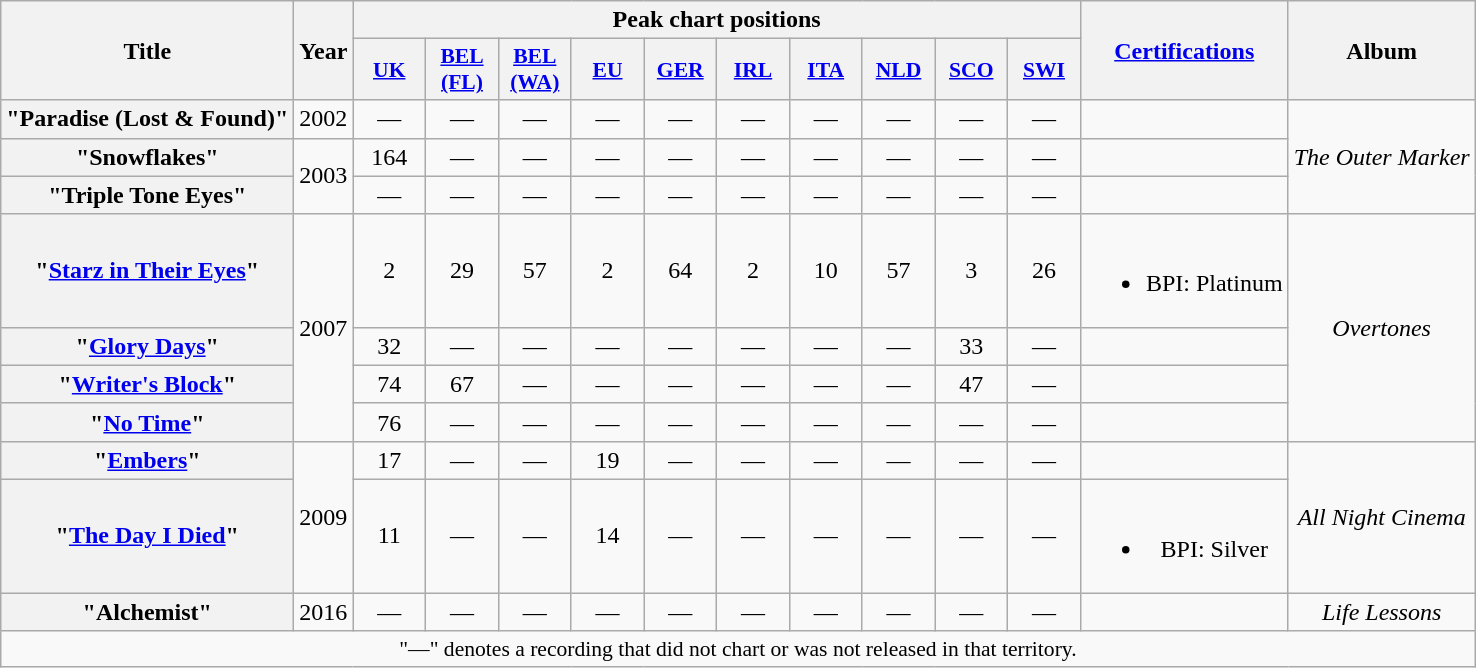<table class="wikitable plainrowheaders" style="text-align:center;">
<tr>
<th scope="col" rowspan="2">Title</th>
<th scope="col" rowspan="2">Year</th>
<th scope="col" colspan="10">Peak chart positions</th>
<th scope="col" rowspan="2"><a href='#'>Certifications</a></th>
<th scope="col" rowspan="2">Album</th>
</tr>
<tr>
<th scope="col" style="width:2.9em;font-size:90%;"><a href='#'>UK</a><br></th>
<th scope="col" style="width:2.9em;font-size:90%;"><a href='#'>BEL<br>(FL)</a><br></th>
<th scope="col" style="width:2.9em;font-size:90%;"><a href='#'>BEL<br>(WA)</a><br></th>
<th scope="col" style="width:2.9em;font-size:90%;"><a href='#'>EU</a><br></th>
<th scope="col" style="width:2.9em;font-size:90%;"><a href='#'>GER</a><br></th>
<th scope="col" style="width:2.9em;font-size:90%;"><a href='#'>IRL</a><br></th>
<th scope="col" style="width:2.9em;font-size:90%;"><a href='#'>ITA</a><br></th>
<th scope="col" style="width:2.9em;font-size:90%;"><a href='#'>NLD</a><br></th>
<th scope="col" style="width:2.9em;font-size:90%;"><a href='#'>SCO</a><br></th>
<th scope="col" style="width:2.9em;font-size:90%;"><a href='#'>SWI</a><br></th>
</tr>
<tr>
<th scope="row">"Paradise (Lost & Found)"</th>
<td>2002</td>
<td>—</td>
<td>—</td>
<td>—</td>
<td>—</td>
<td>—</td>
<td>—</td>
<td>—</td>
<td>—</td>
<td>—</td>
<td>—</td>
<td></td>
<td rowspan="3"><em>The Outer Marker</em></td>
</tr>
<tr>
<th scope="row">"Snowflakes"</th>
<td rowspan="2">2003</td>
<td>164</td>
<td>—</td>
<td>—</td>
<td>—</td>
<td>—</td>
<td>—</td>
<td>—</td>
<td>—</td>
<td>—</td>
<td>—</td>
<td></td>
</tr>
<tr>
<th scope="row">"Triple Tone Eyes"</th>
<td>—</td>
<td>—</td>
<td>—</td>
<td>—</td>
<td>—</td>
<td>—</td>
<td>—</td>
<td>—</td>
<td>—</td>
<td>—</td>
<td></td>
</tr>
<tr>
<th scope="row">"<a href='#'>Starz in Their Eyes</a>"</th>
<td rowspan="4">2007</td>
<td>2</td>
<td>29</td>
<td>57</td>
<td>2</td>
<td>64</td>
<td>2</td>
<td>10</td>
<td>57</td>
<td>3</td>
<td>26</td>
<td><br><ul><li>BPI: Platinum</li></ul></td>
<td rowspan="4"><em>Overtones</em></td>
</tr>
<tr>
<th scope="row">"<a href='#'>Glory Days</a>"</th>
<td>32</td>
<td>—</td>
<td>—</td>
<td>—</td>
<td>—</td>
<td>—</td>
<td>—</td>
<td>—</td>
<td>33</td>
<td>—</td>
<td></td>
</tr>
<tr>
<th scope="row">"<a href='#'>Writer's Block</a>"</th>
<td>74</td>
<td>67</td>
<td>—</td>
<td>—</td>
<td>—</td>
<td>—</td>
<td>—</td>
<td>—</td>
<td>47</td>
<td>—</td>
<td></td>
</tr>
<tr>
<th scope="row">"<a href='#'>No Time</a>"</th>
<td>76</td>
<td>—</td>
<td>—</td>
<td>—</td>
<td>—</td>
<td>—</td>
<td>—</td>
<td>—</td>
<td>—</td>
<td>—</td>
<td></td>
</tr>
<tr>
<th scope="row">"<a href='#'>Embers</a>"</th>
<td rowspan="2">2009</td>
<td>17</td>
<td>—</td>
<td>—</td>
<td>19</td>
<td>—</td>
<td>—</td>
<td>—</td>
<td>—</td>
<td>—</td>
<td>—</td>
<td></td>
<td rowspan="2"><em>All Night Cinema</em></td>
</tr>
<tr>
<th scope="row">"<a href='#'>The Day I Died</a>"</th>
<td>11</td>
<td>—</td>
<td>—</td>
<td>14</td>
<td>—</td>
<td>—</td>
<td>—</td>
<td>—</td>
<td>—</td>
<td>—</td>
<td><br><ul><li>BPI: Silver</li></ul></td>
</tr>
<tr>
<th scope="row">"Alchemist"</th>
<td>2016</td>
<td>—</td>
<td>—</td>
<td>—</td>
<td>—</td>
<td>—</td>
<td>—</td>
<td>—</td>
<td>—</td>
<td>—</td>
<td>—</td>
<td></td>
<td><em>Life Lessons</em></td>
</tr>
<tr>
<td colspan="14" style="font-size:90%">"—" denotes a recording that did not chart or was not released in that territory.</td>
</tr>
</table>
